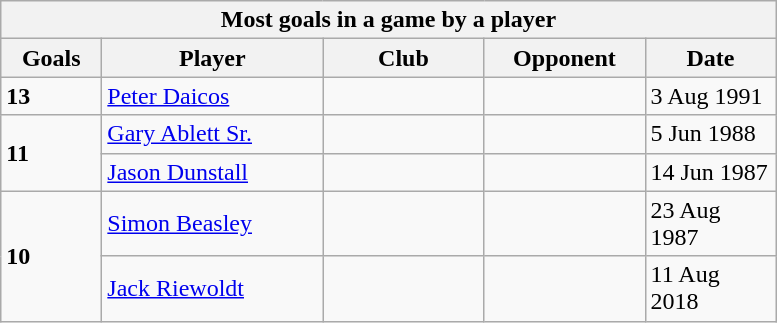<table class="wikitable">
<tr>
<th colspan=5>Most goals in a game by a player</th>
</tr>
<tr>
<th style="width:60px;">Goals</th>
<th style="width:140px;">Player</th>
<th style="width:100px;">Club</th>
<th style="width:100px;">Opponent</th>
<th style="width:80px;">Date</th>
</tr>
<tr Lance franklin.  13 goals v north>
<td><strong>13</strong></td>
<td>  <a href='#'>Peter Daicos</a></td>
<td></td>
<td></td>
<td>3 Aug 1991</td>
</tr>
<tr>
<td rowspan="2"><strong>11</strong></td>
<td>  <a href='#'>Gary Ablett Sr.</a></td>
<td></td>
<td></td>
<td>5 Jun 1988</td>
</tr>
<tr>
<td>  <a href='#'>Jason Dunstall</a></td>
<td></td>
<td></td>
<td>14 Jun 1987</td>
</tr>
<tr>
<td rowspan="2"><strong>10</strong></td>
<td> <a href='#'>Simon Beasley</a></td>
<td></td>
<td></td>
<td>23 Aug 1987</td>
</tr>
<tr>
<td> <a href='#'>Jack Riewoldt</a></td>
<td></td>
<td></td>
<td>11 Aug 2018</td>
</tr>
</table>
